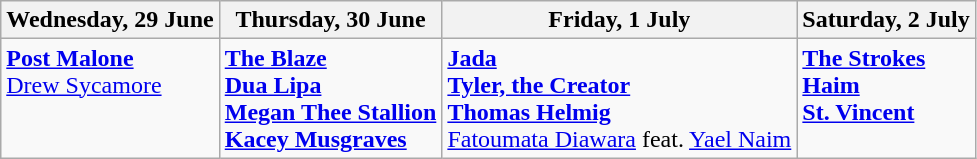<table class="wikitable">
<tr>
<th>Wednesday, 29 June</th>
<th>Thursday, 30 June</th>
<th>Friday, 1 July</th>
<th>Saturday, 2 July</th>
</tr>
<tr valign="top">
<td><strong><a href='#'>Post Malone</a></strong><br><a href='#'>Drew Sycamore</a></td>
<td><strong><a href='#'>The Blaze</a></strong><br><strong><a href='#'>Dua Lipa</a></strong><br><strong><a href='#'>Megan Thee Stallion</a></strong><br><strong><a href='#'>Kacey Musgraves</a></strong></td>
<td><strong><a href='#'>Jada</a></strong><br><strong><a href='#'>Tyler, the Creator</a></strong><br><strong><a href='#'>Thomas Helmig</a></strong><br><a href='#'>Fatoumata Diawara</a> feat. <a href='#'>Yael Naim</a></td>
<td><strong><a href='#'>The Strokes</a></strong><br><strong><a href='#'>Haim</a></strong><br><strong><a href='#'>St. Vincent</a></strong></td>
</tr>
</table>
